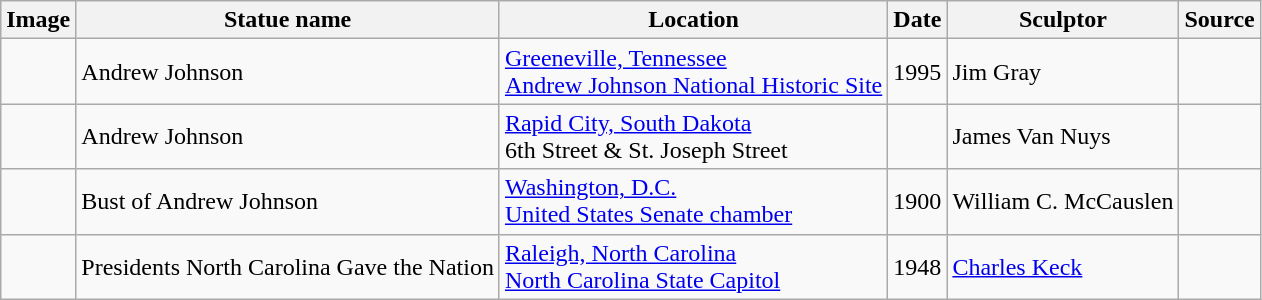<table class="wikitable sortable">
<tr>
<th scope="col" class="unsortable">Image</th>
<th scope="col">Statue name</th>
<th scope="col">Location</th>
<th scope="col">Date</th>
<th scope="col">Sculptor</th>
<th scope="col" class="unsortable">Source</th>
</tr>
<tr>
<td></td>
<td>Andrew Johnson</td>
<td><a href='#'>Greeneville, Tennessee</a><br><a href='#'>Andrew Johnson National Historic Site</a></td>
<td>1995</td>
<td>Jim Gray</td>
<td></td>
</tr>
<tr>
<td></td>
<td>Andrew Johnson</td>
<td><a href='#'>Rapid City, South Dakota</a><br>6th Street & St. Joseph Street</td>
<td></td>
<td>James Van Nuys</td>
<td></td>
</tr>
<tr>
<td></td>
<td>Bust of Andrew Johnson</td>
<td><a href='#'>Washington, D.C.</a><br><a href='#'>United States Senate chamber</a></td>
<td>1900</td>
<td>William C. McCauslen</td>
<td></td>
</tr>
<tr>
<td></td>
<td>Presidents North Carolina Gave the Nation</td>
<td><a href='#'>Raleigh, North Carolina</a><br><a href='#'>North Carolina State Capitol</a></td>
<td>1948</td>
<td><a href='#'>Charles Keck</a></td>
<td></td>
</tr>
</table>
